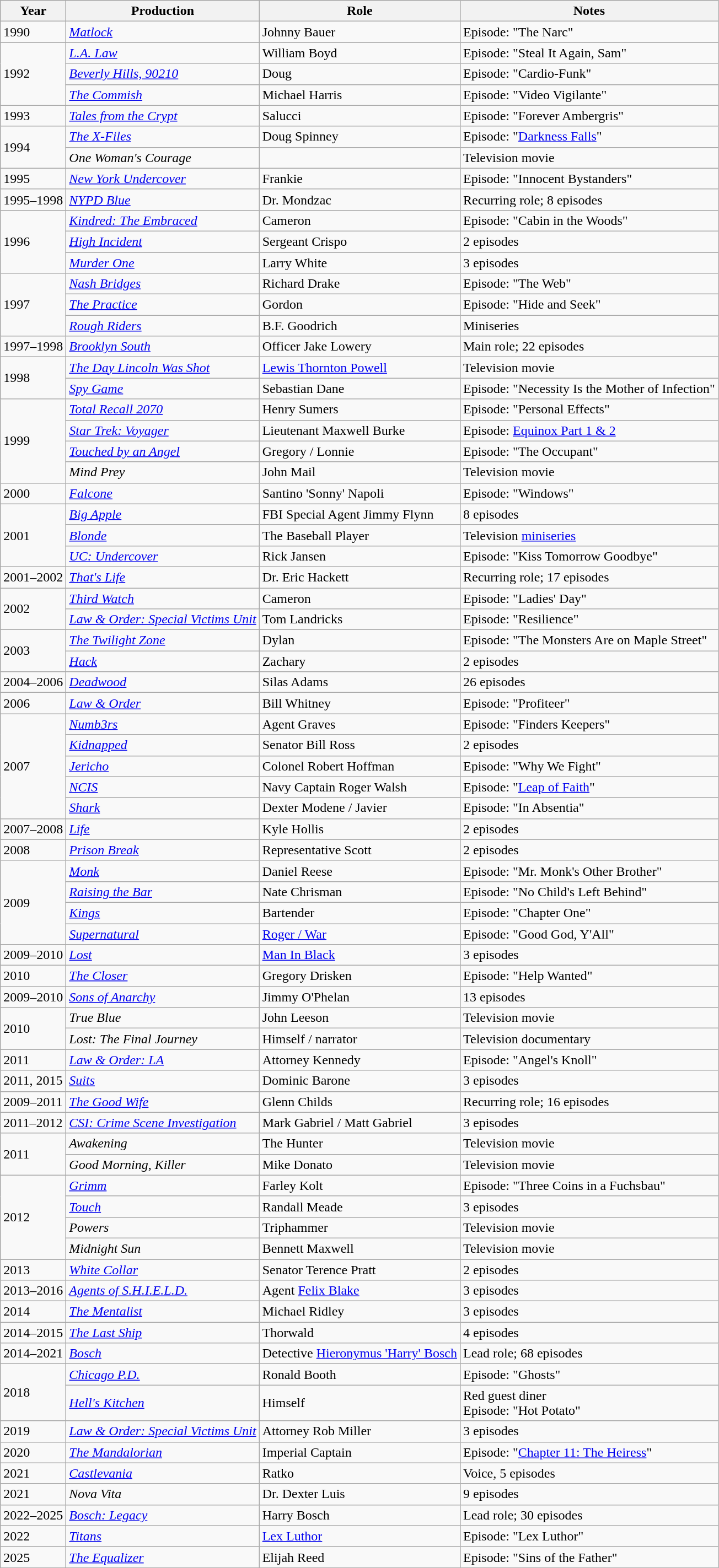<table class="wikitable">
<tr>
<th>Year</th>
<th>Production</th>
<th>Role</th>
<th>Notes</th>
</tr>
<tr>
<td>1990</td>
<td><em><a href='#'>Matlock</a></em></td>
<td>Johnny Bauer</td>
<td>Episode: "The Narc"</td>
</tr>
<tr>
<td rowspan="3">1992</td>
<td><em><a href='#'>L.A. Law</a></em></td>
<td>William Boyd</td>
<td>Episode: "Steal It Again, Sam"</td>
</tr>
<tr>
<td><em><a href='#'>Beverly Hills, 90210</a></em></td>
<td>Doug</td>
<td>Episode: "Cardio-Funk"</td>
</tr>
<tr>
<td><em><a href='#'>The Commish</a></em></td>
<td>Michael Harris</td>
<td>Episode: "Video Vigilante"</td>
</tr>
<tr>
<td>1993</td>
<td><em><a href='#'>Tales from the Crypt</a></em></td>
<td>Salucci</td>
<td>Episode: "Forever Ambergris"</td>
</tr>
<tr>
<td rowspan="2">1994</td>
<td><em><a href='#'>The X-Files</a></em></td>
<td>Doug Spinney</td>
<td>Episode: "<a href='#'>Darkness Falls</a>"</td>
</tr>
<tr>
<td><em>One Woman's Courage</em></td>
<td></td>
<td>Television movie</td>
</tr>
<tr>
<td>1995</td>
<td><em><a href='#'>New York Undercover</a></em></td>
<td>Frankie</td>
<td>Episode: "Innocent Bystanders"</td>
</tr>
<tr>
<td>1995–1998</td>
<td><em><a href='#'>NYPD Blue</a></em></td>
<td>Dr. Mondzac</td>
<td>Recurring role; 8 episodes</td>
</tr>
<tr>
<td rowspan="3">1996</td>
<td><em><a href='#'>Kindred: The Embraced</a></em></td>
<td>Cameron</td>
<td>Episode: "Cabin in the Woods"</td>
</tr>
<tr>
<td><em><a href='#'>High Incident</a></em></td>
<td>Sergeant Crispo</td>
<td>2 episodes</td>
</tr>
<tr>
<td><em><a href='#'>Murder One</a></em></td>
<td>Larry White</td>
<td>3 episodes</td>
</tr>
<tr>
<td rowspan="3">1997</td>
<td><em><a href='#'>Nash Bridges</a></em></td>
<td>Richard Drake</td>
<td>Episode: "The Web"</td>
</tr>
<tr>
<td><em><a href='#'>The Practice</a></em></td>
<td>Gordon</td>
<td>Episode: "Hide and Seek"</td>
</tr>
<tr>
<td><em><a href='#'>Rough Riders</a></em></td>
<td>B.F. Goodrich</td>
<td>Miniseries</td>
</tr>
<tr>
<td>1997–1998</td>
<td><em><a href='#'>Brooklyn South</a></em></td>
<td>Officer Jake Lowery</td>
<td>Main role; 22 episodes</td>
</tr>
<tr>
<td rowspan="2">1998</td>
<td><em><a href='#'>The Day Lincoln Was Shot</a></em></td>
<td><a href='#'>Lewis Thornton Powell</a></td>
<td>Television movie</td>
</tr>
<tr>
<td><em><a href='#'>Spy Game</a></em></td>
<td>Sebastian Dane</td>
<td>Episode: "Necessity Is the Mother of Infection"</td>
</tr>
<tr>
<td rowspan="4">1999</td>
<td><em><a href='#'>Total Recall 2070</a></em></td>
<td>Henry Sumers</td>
<td>Episode: "Personal Effects"</td>
</tr>
<tr>
<td><em><a href='#'>Star Trek: Voyager</a></em></td>
<td>Lieutenant Maxwell Burke</td>
<td>Episode: <a href='#'>Equinox Part 1 & 2</a></td>
</tr>
<tr>
<td><em><a href='#'>Touched by an Angel</a></em></td>
<td>Gregory / Lonnie</td>
<td>Episode: "The Occupant"</td>
</tr>
<tr>
<td><em>Mind Prey</em></td>
<td>John Mail</td>
<td>Television movie</td>
</tr>
<tr>
<td>2000</td>
<td><em><a href='#'>Falcone</a></em></td>
<td>Santino 'Sonny' Napoli</td>
<td>Episode: "Windows"</td>
</tr>
<tr>
<td rowspan="3">2001</td>
<td><em><a href='#'>Big Apple</a></em></td>
<td>FBI Special Agent Jimmy Flynn</td>
<td>8 episodes</td>
</tr>
<tr>
<td><em><a href='#'>Blonde</a></em></td>
<td>The Baseball Player</td>
<td>Television <a href='#'>miniseries</a></td>
</tr>
<tr>
<td><em><a href='#'>UC: Undercover</a></em></td>
<td>Rick Jansen</td>
<td>Episode: "Kiss Tomorrow Goodbye"</td>
</tr>
<tr>
<td>2001–2002</td>
<td><em><a href='#'>That's Life</a></em></td>
<td>Dr. Eric Hackett</td>
<td>Recurring role; 17 episodes</td>
</tr>
<tr>
<td rowspan="2">2002</td>
<td><em><a href='#'>Third Watch</a></em></td>
<td>Cameron</td>
<td>Episode: "Ladies' Day"</td>
</tr>
<tr>
<td><em><a href='#'>Law & Order: Special Victims Unit</a></em></td>
<td>Tom Landricks</td>
<td>Episode: "Resilience"</td>
</tr>
<tr>
<td rowspan="2">2003</td>
<td><em><a href='#'>The Twilight Zone</a></em></td>
<td>Dylan</td>
<td>Episode: "The Monsters Are on Maple Street"</td>
</tr>
<tr>
<td><em><a href='#'>Hack</a></em></td>
<td>Zachary</td>
<td>2 episodes</td>
</tr>
<tr>
<td>2004–2006</td>
<td><em><a href='#'>Deadwood</a></em></td>
<td>Silas Adams</td>
<td>26 episodes</td>
</tr>
<tr>
<td>2006</td>
<td><em><a href='#'>Law & Order</a></em></td>
<td>Bill Whitney</td>
<td>Episode: "Profiteer"</td>
</tr>
<tr>
<td rowspan="5">2007</td>
<td><em><a href='#'>Numb3rs</a></em></td>
<td>Agent Graves</td>
<td>Episode: "Finders Keepers"</td>
</tr>
<tr>
<td><em><a href='#'>Kidnapped</a></em></td>
<td>Senator Bill Ross</td>
<td>2 episodes</td>
</tr>
<tr>
<td><em><a href='#'>Jericho</a></em></td>
<td>Colonel Robert Hoffman</td>
<td>Episode: "Why We Fight"</td>
</tr>
<tr>
<td><em><a href='#'>NCIS</a></em></td>
<td>Navy Captain Roger Walsh</td>
<td>Episode: "<a href='#'>Leap of Faith</a>"</td>
</tr>
<tr>
<td><em><a href='#'>Shark</a></em></td>
<td>Dexter Modene / Javier</td>
<td>Episode: "In Absentia"</td>
</tr>
<tr>
<td>2007–2008</td>
<td><em><a href='#'>Life</a></em></td>
<td>Kyle Hollis</td>
<td>2 episodes</td>
</tr>
<tr>
<td>2008</td>
<td><em><a href='#'>Prison Break</a></em></td>
<td>Representative Scott</td>
<td>2 episodes</td>
</tr>
<tr>
<td rowspan="4">2009</td>
<td><em><a href='#'>Monk</a></em></td>
<td>Daniel Reese</td>
<td>Episode: "Mr. Monk's Other Brother"</td>
</tr>
<tr>
<td><em><a href='#'>Raising the Bar</a></em></td>
<td>Nate Chrisman</td>
<td>Episode: "No Child's Left Behind"</td>
</tr>
<tr>
<td><em><a href='#'>Kings</a></em></td>
<td>Bartender</td>
<td>Episode: "Chapter One"</td>
</tr>
<tr>
<td><em><a href='#'>Supernatural</a></em></td>
<td><a href='#'>Roger / War</a></td>
<td>Episode: "Good God, Y'All"</td>
</tr>
<tr>
<td>2009–2010</td>
<td><em><a href='#'>Lost</a></em></td>
<td><a href='#'>Man In Black</a></td>
<td>3 episodes</td>
</tr>
<tr>
<td>2010</td>
<td><em><a href='#'>The Closer</a></em></td>
<td>Gregory Drisken</td>
<td>Episode: "Help Wanted"</td>
</tr>
<tr>
<td>2009–2010</td>
<td><em><a href='#'>Sons of Anarchy</a></em></td>
<td>Jimmy O'Phelan</td>
<td>13 episodes</td>
</tr>
<tr>
<td rowspan="2">2010</td>
<td><em>True Blue</em></td>
<td>John Leeson</td>
<td>Television movie</td>
</tr>
<tr>
<td><em>Lost: The Final Journey</em></td>
<td>Himself / narrator</td>
<td>Television documentary</td>
</tr>
<tr>
<td>2011</td>
<td><em><a href='#'>Law & Order: LA</a></em></td>
<td>Attorney Kennedy</td>
<td>Episode: "Angel's Knoll"</td>
</tr>
<tr>
<td>2011, 2015</td>
<td><em><a href='#'>Suits</a></em></td>
<td>Dominic Barone</td>
<td>3 episodes</td>
</tr>
<tr>
<td>2009–2011</td>
<td><em><a href='#'>The Good Wife</a></em></td>
<td>Glenn Childs</td>
<td>Recurring role; 16 episodes</td>
</tr>
<tr>
<td>2011–2012</td>
<td><em><a href='#'>CSI: Crime Scene Investigation</a></em></td>
<td>Mark Gabriel / Matt Gabriel</td>
<td>3 episodes</td>
</tr>
<tr>
<td rowspan="2">2011</td>
<td><em>Awakening</em></td>
<td>The Hunter</td>
<td>Television movie</td>
</tr>
<tr>
<td><em>Good Morning, Killer</em></td>
<td>Mike Donato</td>
<td>Television movie</td>
</tr>
<tr>
<td rowspan="4">2012</td>
<td><em><a href='#'>Grimm</a></em></td>
<td>Farley Kolt</td>
<td>Episode: "Three Coins in a Fuchsbau"</td>
</tr>
<tr>
<td><em><a href='#'>Touch</a></em></td>
<td>Randall Meade</td>
<td>3 episodes</td>
</tr>
<tr>
<td><em>Powers</em></td>
<td>Triphammer</td>
<td>Television movie</td>
</tr>
<tr>
<td><em>Midnight Sun</em></td>
<td>Bennett Maxwell</td>
<td>Television movie</td>
</tr>
<tr>
<td>2013</td>
<td><em><a href='#'>White Collar</a></em></td>
<td>Senator Terence Pratt</td>
<td>2 episodes</td>
</tr>
<tr>
<td>2013–2016</td>
<td><em><a href='#'>Agents of S.H.I.E.L.D.</a></em></td>
<td>Agent <a href='#'>Felix Blake</a></td>
<td>3 episodes</td>
</tr>
<tr>
<td>2014</td>
<td><em><a href='#'>The Mentalist</a></em></td>
<td>Michael Ridley</td>
<td>3 episodes</td>
</tr>
<tr>
<td>2014–2015</td>
<td><em><a href='#'>The Last Ship</a></em></td>
<td>Thorwald</td>
<td>4 episodes</td>
</tr>
<tr>
<td>2014–2021</td>
<td><em><a href='#'>Bosch</a></em></td>
<td>Detective <a href='#'>Hieronymus 'Harry' Bosch</a></td>
<td>Lead role; 68 episodes</td>
</tr>
<tr>
<td rowspan="2">2018</td>
<td><em><a href='#'>Chicago P.D.</a></em></td>
<td>Ronald Booth</td>
<td>Episode: "Ghosts"</td>
</tr>
<tr>
<td><em><a href='#'>Hell's Kitchen</a></em></td>
<td>Himself</td>
<td>Red guest diner<br>Episode: "Hot Potato"</td>
</tr>
<tr>
<td>2019</td>
<td><em><a href='#'>Law & Order: Special Victims Unit</a></em></td>
<td>Attorney Rob Miller</td>
<td>3 episodes</td>
</tr>
<tr>
<td>2020</td>
<td><em><a href='#'>The Mandalorian</a></em></td>
<td>Imperial Captain</td>
<td>Episode: "<a href='#'>Chapter 11: The Heiress</a>"</td>
</tr>
<tr>
<td>2021</td>
<td><em><a href='#'>Castlevania</a></em></td>
<td>Ratko</td>
<td>Voice, 5 episodes</td>
</tr>
<tr>
<td>2021</td>
<td><em>Nova Vita</em></td>
<td>Dr. Dexter Luis</td>
<td>9 episodes</td>
</tr>
<tr>
<td>2022–2025</td>
<td><em><a href='#'>Bosch: Legacy</a></em></td>
<td>Harry Bosch</td>
<td>Lead role; 30 episodes</td>
</tr>
<tr>
<td>2022</td>
<td><em><a href='#'>Titans</a></em></td>
<td><a href='#'>Lex Luthor</a></td>
<td>Episode: "Lex Luthor"</td>
</tr>
<tr>
<td>2025</td>
<td><em><a href='#'>The Equalizer</a></em></td>
<td>Elijah Reed</td>
<td>Episode: "Sins of the Father"</td>
</tr>
</table>
